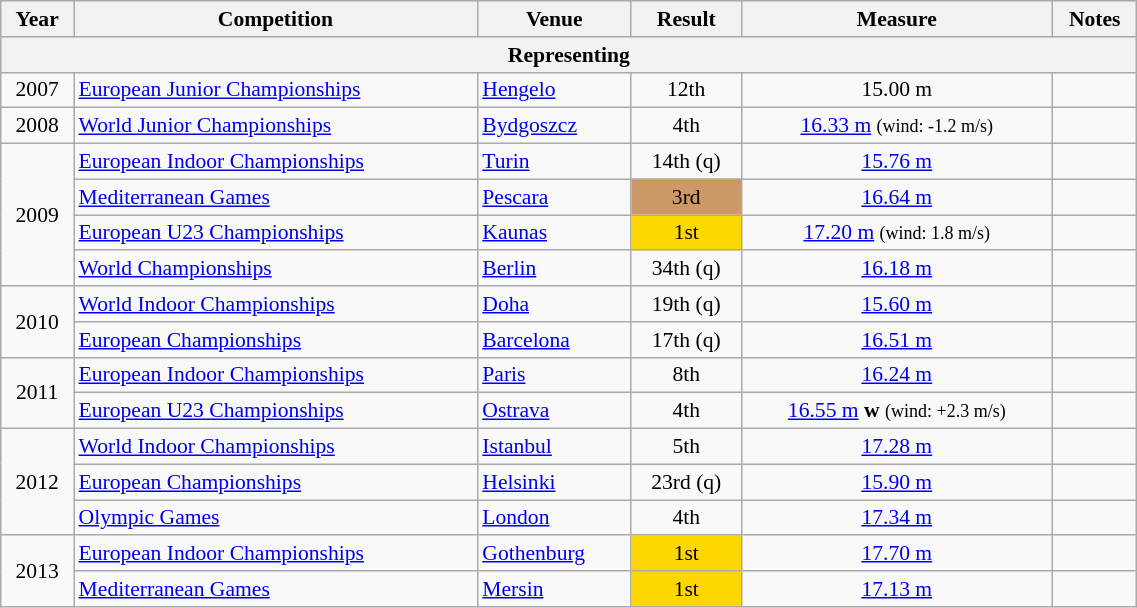<table class="wikitable" width=60% style="font-size:90%; text-align:center;">
<tr>
<th>Year</th>
<th>Competition</th>
<th>Venue</th>
<th>Result</th>
<th>Measure</th>
<th>Notes</th>
</tr>
<tr>
<th colspan="7">Representing </th>
</tr>
<tr>
<td>2007</td>
<td align=left><a href='#'>European Junior Championships</a></td>
<td align=left> <a href='#'>Hengelo</a></td>
<td>12th</td>
<td>15.00 m</td>
<td></td>
</tr>
<tr>
<td>2008</td>
<td align=left><a href='#'>World Junior Championships</a></td>
<td align=left> <a href='#'>Bydgoszcz</a></td>
<td>4th</td>
<td><a href='#'>16.33 m</a>  <small>(wind: -1.2 m/s)</small></td>
<td></td>
</tr>
<tr>
<td rowspan=4>2009</td>
<td align=left><a href='#'>European Indoor Championships</a></td>
<td align=left> <a href='#'>Turin</a></td>
<td>14th (q)</td>
<td><a href='#'>15.76 m</a></td>
<td></td>
</tr>
<tr>
<td align=left><a href='#'>Mediterranean Games</a></td>
<td align=left> <a href='#'>Pescara</a></td>
<td bgcolor="cc9966">3rd</td>
<td><a href='#'>16.64 m</a></td>
<td></td>
</tr>
<tr>
<td align=left><a href='#'>European U23 Championships</a></td>
<td align=left> <a href='#'>Kaunas</a></td>
<td bgcolor="gold">1st</td>
<td><a href='#'>17.20 m</a> <small>(wind: 1.8 m/s)</small></td>
<td></td>
</tr>
<tr>
<td align=left><a href='#'>World Championships</a></td>
<td align=left> <a href='#'>Berlin</a></td>
<td>34th (q)</td>
<td><a href='#'>16.18 m</a></td>
<td></td>
</tr>
<tr>
<td rowspan=2>2010</td>
<td align=left><a href='#'>World Indoor Championships</a></td>
<td align=left> <a href='#'>Doha</a></td>
<td>19th (q)</td>
<td><a href='#'>15.60 m</a></td>
<td></td>
</tr>
<tr>
<td align=left><a href='#'>European Championships</a></td>
<td align=left> <a href='#'>Barcelona</a></td>
<td>17th (q)</td>
<td><a href='#'>16.51 m</a></td>
<td></td>
</tr>
<tr>
<td rowspan=2>2011</td>
<td align=left><a href='#'>European Indoor Championships</a></td>
<td align=left> <a href='#'>Paris</a></td>
<td>8th</td>
<td><a href='#'>16.24 m</a></td>
<td></td>
</tr>
<tr>
<td align=left><a href='#'>European U23 Championships</a></td>
<td align=left> <a href='#'>Ostrava</a></td>
<td>4th</td>
<td><a href='#'>16.55 m</a> <strong>w</strong> <small>(wind: +2.3 m/s)</small></td>
<td></td>
</tr>
<tr>
<td rowspan=3>2012</td>
<td align=left><a href='#'>World Indoor Championships</a></td>
<td align=left> <a href='#'>Istanbul</a></td>
<td>5th</td>
<td><a href='#'>17.28 m</a></td>
<td></td>
</tr>
<tr>
<td align=left><a href='#'>European Championships</a></td>
<td align=left> <a href='#'>Helsinki</a></td>
<td>23rd (q)</td>
<td><a href='#'>15.90 m</a></td>
<td></td>
</tr>
<tr>
<td align=left><a href='#'>Olympic Games</a></td>
<td align=left> <a href='#'>London</a></td>
<td>4th</td>
<td><a href='#'>17.34 m</a></td>
<td></td>
</tr>
<tr>
<td rowspan=2>2013</td>
<td rowspan=1 align=left><a href='#'>European Indoor Championships</a></td>
<td rowspan=1 align=left> <a href='#'>Gothenburg</a></td>
<td bgcolor=gold>1st</td>
<td><a href='#'>17.70 m</a></td>
<td></td>
</tr>
<tr>
<td align=left><a href='#'>Mediterranean Games</a></td>
<td align=left> <a href='#'>Mersin</a></td>
<td bgcolor=gold>1st</td>
<td><a href='#'>17.13 m</a></td>
<td></td>
</tr>
</table>
